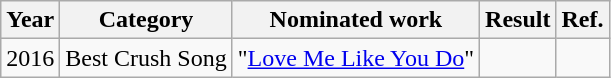<table class="wikitable">
<tr>
<th>Year</th>
<th>Category</th>
<th>Nominated work</th>
<th>Result</th>
<th>Ref.</th>
</tr>
<tr>
<td>2016</td>
<td>Best Crush Song</td>
<td>"<a href='#'>Love Me Like You Do</a>"</td>
<td></td>
<td></td>
</tr>
</table>
